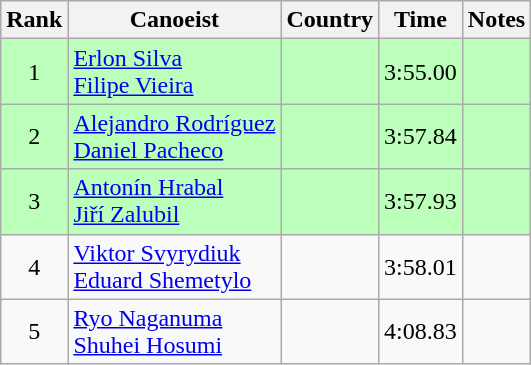<table class="wikitable" style="text-align:center">
<tr>
<th>Rank</th>
<th>Canoeist</th>
<th>Country</th>
<th>Time</th>
<th>Notes</th>
</tr>
<tr bgcolor=bbffbb>
<td>1</td>
<td align="left"><a href='#'>Erlon Silva</a><br><a href='#'>Filipe Vieira</a></td>
<td align="left"></td>
<td>3:55.00</td>
<td></td>
</tr>
<tr bgcolor=bbffbb>
<td>2</td>
<td align="left"><a href='#'>Alejandro Rodríguez</a><br><a href='#'>Daniel Pacheco</a></td>
<td align="left"></td>
<td>3:57.84</td>
<td></td>
</tr>
<tr bgcolor=bbffbb>
<td>3</td>
<td align="left"><a href='#'>Antonín Hrabal</a><br><a href='#'>Jiří Zalubil</a></td>
<td align="left"></td>
<td>3:57.93</td>
<td></td>
</tr>
<tr>
<td>4</td>
<td align="left"><a href='#'>Viktor Svyrydiuk</a><br><a href='#'>Eduard Shemetylo</a></td>
<td align="left"></td>
<td>3:58.01</td>
<td></td>
</tr>
<tr>
<td>5</td>
<td align="left"><a href='#'>Ryo Naganuma</a><br><a href='#'>Shuhei Hosumi</a></td>
<td align="left"></td>
<td>4:08.83</td>
<td></td>
</tr>
</table>
